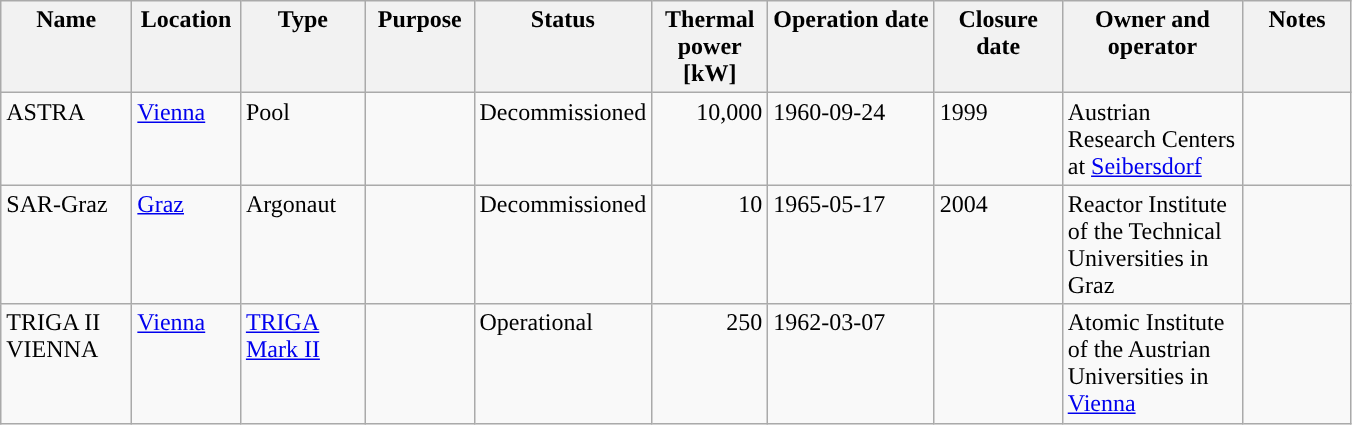<table class="wikitable" >
<tr valign="top">
<th width="80">Name</th>
<th width="65">Location</th>
<th width="76">Type</th>
<th width="65">Purpose</th>
<th width="91">Status</th>
<th width="70“">Thermal power [kW]</th>
<th width=„67“>Operation date</th>
<th width="78“">Closure date</th>
<th width="113“">Owner and operator</th>
<th width="65">Notes</th>
</tr>
<tr valign="top">
<td>ASTRA</td>
<td><a href='#'>Vienna</a></td>
<td>Pool</td>
<td></td>
<td>Decommissioned</td>
<td align="right">10,000</td>
<td>1960-09-24</td>
<td>1999</td>
<td>Austrian Research Centers at <a href='#'>Seibersdorf</a></td>
<td></td>
</tr>
<tr valign="top">
<td>SAR-Graz</td>
<td><a href='#'>Graz</a></td>
<td>Argonaut</td>
<td></td>
<td>Decommissioned</td>
<td align="right">10</td>
<td>1965-05-17</td>
<td>2004</td>
<td>Reactor Institute of the Technical Universities in Graz</td>
<td></td>
</tr>
<tr valign="top">
<td>TRIGA II VIENNA</td>
<td><a href='#'>Vienna</a></td>
<td><a href='#'>TRIGA Mark II</a></td>
<td></td>
<td>Operational</td>
<td align="right">250</td>
<td>1962-03-07</td>
<td></td>
<td>Atomic Institute of the Austrian Universities in <a href='#'>Vienna</a></td>
<td></td>
</tr>
</table>
